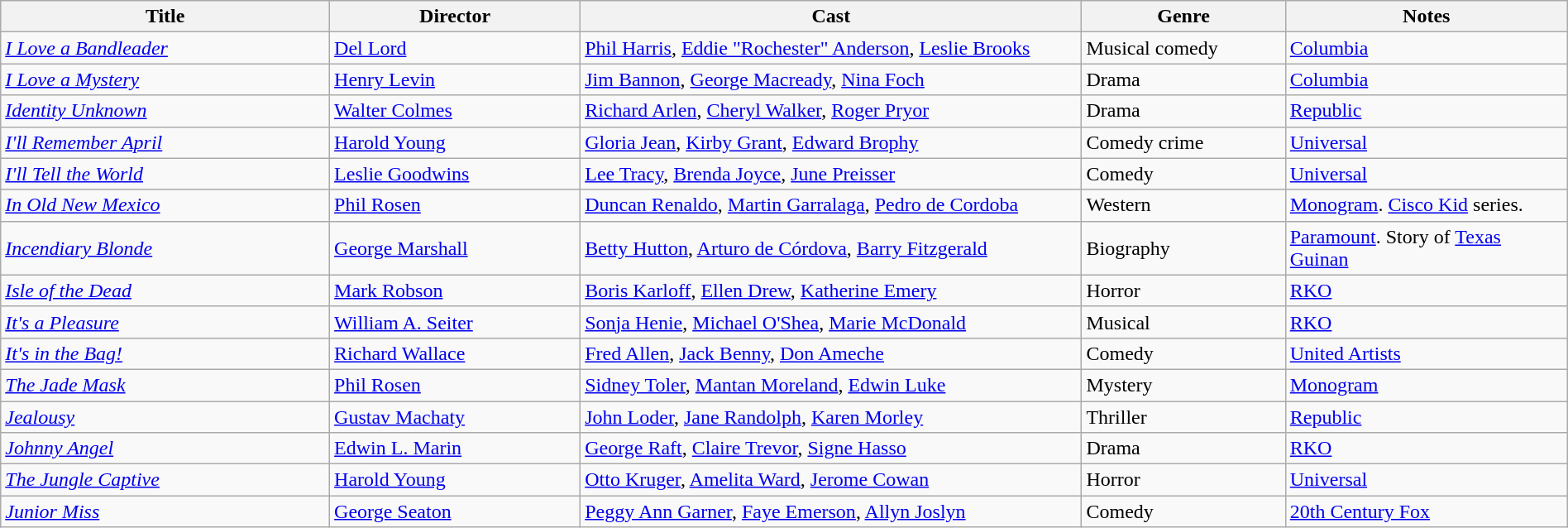<table class="wikitable" style="width:100%;">
<tr>
<th style="width:21%;">Title</th>
<th style="width:16%;">Director</th>
<th style="width:32%;">Cast</th>
<th style="width:13%;">Genre</th>
<th style="width:18%;">Notes</th>
</tr>
<tr>
<td><em><a href='#'>I Love a Bandleader</a></em></td>
<td><a href='#'>Del Lord</a></td>
<td><a href='#'>Phil Harris</a>, <a href='#'>Eddie "Rochester" Anderson</a>, <a href='#'>Leslie Brooks</a></td>
<td>Musical comedy</td>
<td><a href='#'>Columbia</a></td>
</tr>
<tr>
<td><em><a href='#'>I Love a Mystery</a></em></td>
<td><a href='#'>Henry Levin</a></td>
<td><a href='#'>Jim Bannon</a>, <a href='#'>George Macready</a>, <a href='#'>Nina Foch</a></td>
<td>Drama</td>
<td><a href='#'>Columbia</a></td>
</tr>
<tr>
<td><em><a href='#'>Identity Unknown</a></em></td>
<td><a href='#'>Walter Colmes</a></td>
<td><a href='#'>Richard Arlen</a>, <a href='#'>Cheryl Walker</a>, <a href='#'>Roger Pryor</a></td>
<td>Drama</td>
<td><a href='#'>Republic</a></td>
</tr>
<tr>
<td><em><a href='#'>I'll Remember April</a></em></td>
<td><a href='#'>Harold Young</a></td>
<td><a href='#'>Gloria Jean</a>, <a href='#'>Kirby Grant</a>, <a href='#'>Edward Brophy</a></td>
<td>Comedy crime</td>
<td><a href='#'>Universal</a></td>
</tr>
<tr>
<td><em><a href='#'>I'll Tell the World</a></em></td>
<td><a href='#'>Leslie Goodwins</a></td>
<td><a href='#'>Lee Tracy</a>, <a href='#'>Brenda Joyce</a>, <a href='#'>June Preisser</a></td>
<td>Comedy</td>
<td><a href='#'>Universal</a></td>
</tr>
<tr>
<td><em><a href='#'>In Old New Mexico</a></em></td>
<td><a href='#'>Phil Rosen</a></td>
<td><a href='#'>Duncan Renaldo</a>, <a href='#'>Martin Garralaga</a>, <a href='#'>Pedro de Cordoba</a></td>
<td>Western</td>
<td><a href='#'>Monogram</a>. <a href='#'>Cisco Kid</a> series.</td>
</tr>
<tr>
<td><em><a href='#'>Incendiary Blonde</a></em></td>
<td><a href='#'>George Marshall</a></td>
<td><a href='#'>Betty Hutton</a>, <a href='#'>Arturo de Córdova</a>, <a href='#'>Barry Fitzgerald</a></td>
<td>Biography</td>
<td><a href='#'>Paramount</a>. Story of <a href='#'>Texas Guinan</a></td>
</tr>
<tr>
<td><em><a href='#'>Isle of the Dead</a></em></td>
<td><a href='#'>Mark Robson</a></td>
<td><a href='#'>Boris Karloff</a>, <a href='#'>Ellen Drew</a>, <a href='#'>Katherine Emery</a></td>
<td>Horror</td>
<td><a href='#'>RKO</a></td>
</tr>
<tr>
<td><em><a href='#'>It's a Pleasure</a></em></td>
<td><a href='#'>William A. Seiter</a></td>
<td><a href='#'>Sonja Henie</a>, <a href='#'>Michael O'Shea</a>, <a href='#'>Marie McDonald</a></td>
<td>Musical</td>
<td><a href='#'>RKO</a></td>
</tr>
<tr>
<td><em><a href='#'>It's in the Bag!</a></em></td>
<td><a href='#'>Richard Wallace</a></td>
<td><a href='#'>Fred Allen</a>, <a href='#'>Jack Benny</a>, <a href='#'>Don Ameche</a></td>
<td>Comedy</td>
<td><a href='#'>United Artists</a></td>
</tr>
<tr>
<td><em><a href='#'>The Jade Mask</a></em></td>
<td><a href='#'>Phil Rosen</a></td>
<td><a href='#'>Sidney Toler</a>, <a href='#'>Mantan Moreland</a>, <a href='#'>Edwin Luke</a></td>
<td>Mystery</td>
<td><a href='#'>Monogram</a></td>
</tr>
<tr>
<td><em><a href='#'>Jealousy</a></em></td>
<td><a href='#'>Gustav Machaty</a></td>
<td><a href='#'>John Loder</a>, <a href='#'>Jane Randolph</a>, <a href='#'>Karen Morley</a></td>
<td>Thriller</td>
<td><a href='#'>Republic</a></td>
</tr>
<tr>
<td><em><a href='#'>Johnny Angel</a></em></td>
<td><a href='#'>Edwin L. Marin</a></td>
<td><a href='#'>George Raft</a>, <a href='#'>Claire Trevor</a>, <a href='#'>Signe Hasso</a></td>
<td>Drama</td>
<td><a href='#'>RKO</a></td>
</tr>
<tr>
<td><em><a href='#'>The Jungle Captive</a></em></td>
<td><a href='#'>Harold Young</a></td>
<td><a href='#'>Otto Kruger</a>, <a href='#'>Amelita Ward</a>, <a href='#'>Jerome Cowan</a></td>
<td>Horror</td>
<td><a href='#'>Universal</a></td>
</tr>
<tr>
<td><em><a href='#'>Junior Miss</a></em></td>
<td><a href='#'>George Seaton</a></td>
<td><a href='#'>Peggy Ann Garner</a>, <a href='#'>Faye Emerson</a>, <a href='#'>Allyn Joslyn</a></td>
<td>Comedy</td>
<td><a href='#'>20th Century Fox</a></td>
</tr>
</table>
